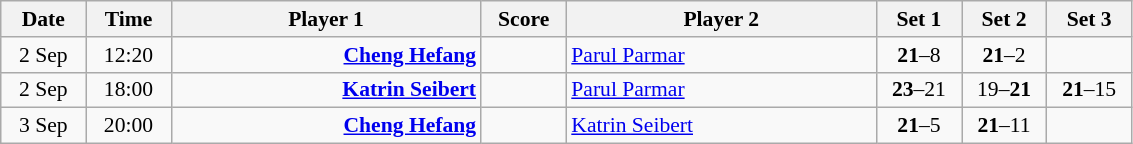<table class="wikitable" style="font-size:90%; text-align:center">
<tr>
<th width="50">Date</th>
<th width="50">Time</th>
<th width="200">Player 1</th>
<th width="50">Score</th>
<th width="200">Player 2</th>
<th width="50">Set 1</th>
<th width="50">Set 2</th>
<th width="50">Set 3</th>
</tr>
<tr>
<td>2 Sep</td>
<td>12:20</td>
<td align="right"><strong><a href='#'>Cheng Hefang</a> </strong></td>
<td> </td>
<td align="left"> <a href='#'>Parul Parmar</a></td>
<td><strong>21</strong>–8</td>
<td><strong>21</strong>–2</td>
<td></td>
</tr>
<tr>
<td>2 Sep</td>
<td>18:00</td>
<td align="right"><strong><a href='#'>Katrin Seibert</a> </strong></td>
<td> </td>
<td align="left"> <a href='#'>Parul Parmar</a></td>
<td><strong>23</strong>–21</td>
<td>19–<strong>21</strong></td>
<td><strong>21</strong>–15</td>
</tr>
<tr>
<td>3 Sep</td>
<td>20:00</td>
<td align="right"><strong><a href='#'>Cheng Hefang</a> </strong></td>
<td> </td>
<td align="left"> <a href='#'>Katrin Seibert</a></td>
<td><strong>21</strong>–5</td>
<td><strong>21</strong>–11</td>
<td></td>
</tr>
</table>
